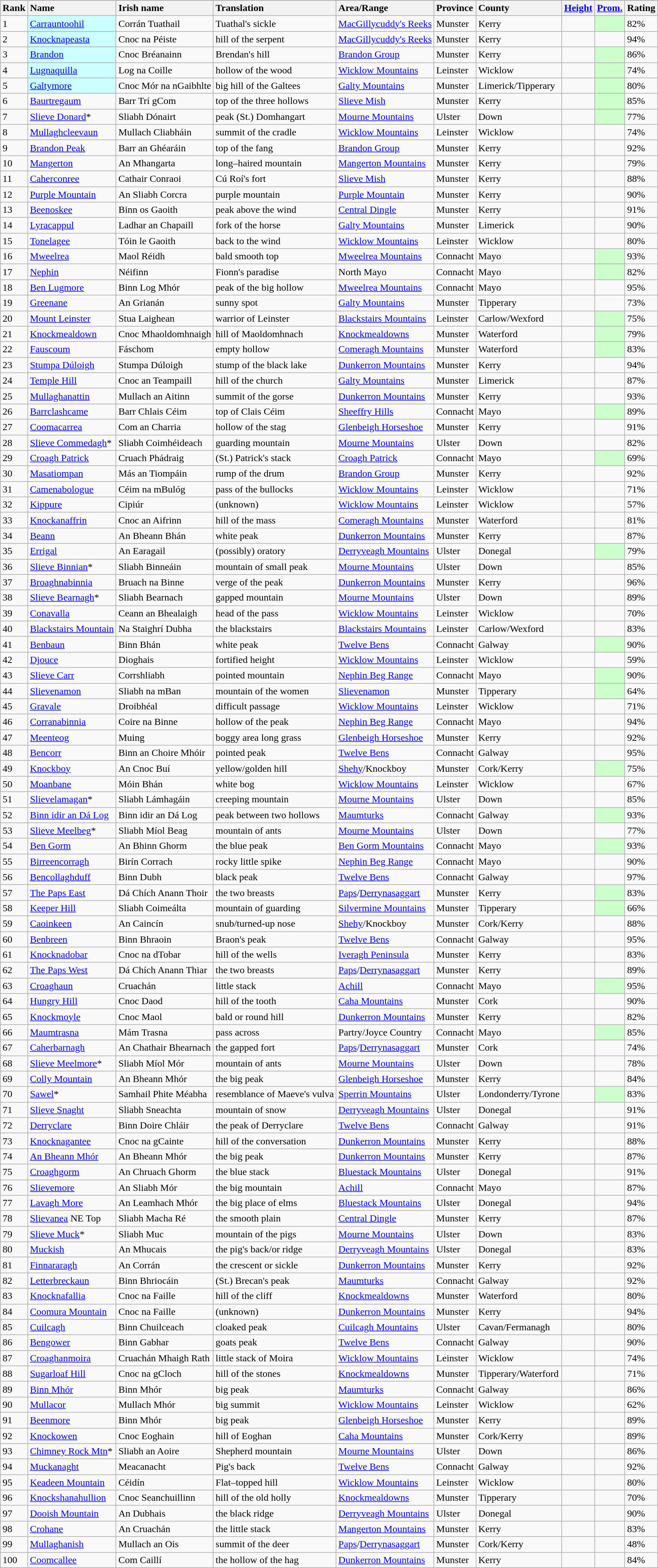<table class="wikitable sortable" style="text-align:left">
<tr>
</tr>
<tr>
<th style="text-align:left">Rank</th>
<th style="text-align:left">Name</th>
<th style="text-align:left">Irish name</th>
<th style="text-align:left">Translation</th>
<th style="text-align:left">Area/Range</th>
<th style="text-align:left">Province</th>
<th style="text-align:left">County</th>
<th style="text-align:left"><a href='#'>Height</a></th>
<th style="text-align:left"><a href='#'>Prom.</a></th>
<th style="text-align:left">Rating</th>
</tr>
<tr>
<td>1</td>
<td style="background:#cff;text-align:left"><a href='#'>Carrauntoohil</a><br></td>
<td>Corrán Tuathail</td>
<td>Tuathal's sickle</td>
<td><a href='#'>MacGillycuddy's Reeks</a></td>
<td>Munster</td>
<td>Kerry</td>
<td></td>
<td style="background:#cfc;text-align:left"></td>
<td>82%</td>
</tr>
<tr>
<td>2</td>
<td style="background:#cff;text-align:left"><a href='#'>Knocknapeasta</a></td>
<td>Cnoc na Péiste</td>
<td>hill of the serpent</td>
<td><a href='#'>MacGillycuddy's Reeks</a></td>
<td>Munster</td>
<td>Kerry</td>
<td></td>
<td></td>
<td>94%</td>
</tr>
<tr>
<td>3</td>
<td style="background:#cff;text-align:left"><a href='#'>Brandon</a></td>
<td>Cnoc Bréanainn</td>
<td>Brendan's hill</td>
<td><a href='#'>Brandon Group</a></td>
<td>Munster</td>
<td>Kerry</td>
<td></td>
<td style="background:#cfc;text-align:left"></td>
<td>86%</td>
</tr>
<tr>
<td>4</td>
<td style="background:#cff;text-align:left"><a href='#'>Lugnaquilla</a><br></td>
<td>Log na Coille</td>
<td>hollow of the wood</td>
<td><a href='#'>Wicklow Mountains</a></td>
<td>Leinster</td>
<td>Wicklow</td>
<td></td>
<td style="background:#cfc;text-align:left"></td>
<td>74%</td>
</tr>
<tr>
<td>5</td>
<td style="background:#cff;text-align:left"><a href='#'>Galtymore</a></td>
<td>Cnoc Mór na nGaibhlte</td>
<td>big hill of the Galtees</td>
<td><a href='#'>Galty Mountains</a></td>
<td>Munster</td>
<td>Limerick/Tipperary</td>
<td></td>
<td style="background:#cfc;text-align:left"></td>
<td>80%</td>
</tr>
<tr>
<td>6</td>
<td><a href='#'>Baurtregaum</a></td>
<td>Barr Trí gCom</td>
<td>top of the three hollows</td>
<td><a href='#'>Slieve Mish</a></td>
<td>Munster</td>
<td>Kerry</td>
<td></td>
<td style="background:#cfc;text-align:left"></td>
<td>85%</td>
</tr>
<tr>
<td>7</td>
<td><a href='#'>Slieve Donard</a>*<br></td>
<td>Sliabh Dónairt</td>
<td>peak (St.) Domhangart</td>
<td><a href='#'>Mourne Mountains</a></td>
<td>Ulster</td>
<td>Down</td>
<td></td>
<td style="background:#cfc;text-align:left"></td>
<td>77%</td>
</tr>
<tr>
<td>8</td>
<td><a href='#'>Mullaghcleevaun</a></td>
<td>Mullach Cliabháin</td>
<td>summit of the cradle</td>
<td><a href='#'>Wicklow Mountains</a></td>
<td>Leinster</td>
<td>Wicklow</td>
<td></td>
<td></td>
<td>74%</td>
</tr>
<tr>
<td>9</td>
<td><a href='#'>Brandon Peak</a></td>
<td>Barr an Ghéaráin</td>
<td>top of the fang</td>
<td><a href='#'>Brandon Group</a></td>
<td>Munster</td>
<td>Kerry</td>
<td></td>
<td></td>
<td>92%</td>
</tr>
<tr>
<td>10</td>
<td><a href='#'>Mangerton</a></td>
<td>An Mhangarta</td>
<td>long–haired mountain</td>
<td><a href='#'>Mangerton Mountains</a></td>
<td>Munster</td>
<td>Kerry</td>
<td></td>
<td></td>
<td>79%</td>
</tr>
<tr>
<td>11</td>
<td><a href='#'>Caherconree</a></td>
<td>Cathair Conraoi</td>
<td>Cú Roí's fort</td>
<td><a href='#'>Slieve Mish</a></td>
<td>Munster</td>
<td>Kerry</td>
<td></td>
<td></td>
<td>88%</td>
</tr>
<tr>
<td>12</td>
<td><a href='#'>Purple Mountain</a></td>
<td>An Sliabh Corcra</td>
<td>purple mountain</td>
<td><a href='#'>Purple Mountain</a></td>
<td>Munster</td>
<td>Kerry</td>
<td></td>
<td></td>
<td>90%</td>
</tr>
<tr>
<td>13</td>
<td><a href='#'>Beenoskee</a></td>
<td>Binn os Gaoith</td>
<td>peak above the wind</td>
<td><a href='#'>Central Dingle</a></td>
<td>Munster</td>
<td>Kerry</td>
<td></td>
<td></td>
<td>91%</td>
</tr>
<tr>
<td>14</td>
<td><a href='#'>Lyracappul</a></td>
<td>Ladhar an Chapaill</td>
<td>fork of the horse</td>
<td><a href='#'>Galty Mountains</a></td>
<td>Munster</td>
<td>Limerick</td>
<td></td>
<td></td>
<td>90%</td>
</tr>
<tr>
<td>15</td>
<td><a href='#'>Tonelagee</a></td>
<td>Tóin le Gaoith</td>
<td>back to the wind</td>
<td><a href='#'>Wicklow Mountains</a></td>
<td>Leinster</td>
<td>Wicklow</td>
<td></td>
<td></td>
<td>80%</td>
</tr>
<tr>
<td>16</td>
<td><a href='#'>Mweelrea</a><br></td>
<td>Maol Réidh</td>
<td>bald smooth top</td>
<td><a href='#'>Mweelrea Mountains</a></td>
<td>Connacht</td>
<td>Mayo</td>
<td></td>
<td style="background:#cfc;text-align:left"></td>
<td>93%</td>
</tr>
<tr>
<td>17</td>
<td><a href='#'>Nephin</a></td>
<td>Néifinn</td>
<td>Fionn's paradise</td>
<td>North Mayo</td>
<td>Connacht</td>
<td>Mayo</td>
<td></td>
<td style="background:#cfc;text-align:left"></td>
<td>82%</td>
</tr>
<tr>
<td>18</td>
<td><a href='#'>Ben Lugmore</a></td>
<td>Binn Log Mhór</td>
<td>peak of the big hollow</td>
<td><a href='#'>Mweelrea Mountains</a></td>
<td>Connacht</td>
<td>Mayo</td>
<td></td>
<td></td>
<td>95%</td>
</tr>
<tr>
<td>19</td>
<td><a href='#'>Greenane</a></td>
<td>An Grianán</td>
<td>sunny spot</td>
<td><a href='#'>Galty Mountains</a></td>
<td>Munster</td>
<td>Tipperary</td>
<td></td>
<td></td>
<td>73%</td>
</tr>
<tr>
<td>20</td>
<td><a href='#'>Mount Leinster</a></td>
<td>Stua Laighean</td>
<td>warrior of Leinster</td>
<td><a href='#'>Blackstairs Mountains</a></td>
<td>Leinster</td>
<td>Carlow/Wexford</td>
<td></td>
<td style="background:#cfc;text-align:left"></td>
<td>75%</td>
</tr>
<tr>
<td>21</td>
<td><a href='#'>Knockmealdown</a></td>
<td>Cnoc Mhaoldomhnaigh</td>
<td>hill of Maoldomhnach</td>
<td><a href='#'>Knockmealdowns</a></td>
<td>Munster</td>
<td>Waterford</td>
<td></td>
<td style="background:#cfc;text-align:left"></td>
<td>79%</td>
</tr>
<tr>
<td>22</td>
<td><a href='#'>Fauscoum</a></td>
<td>Fáschom</td>
<td>empty hollow</td>
<td><a href='#'>Comeragh Mountains</a></td>
<td>Munster</td>
<td>Waterford</td>
<td></td>
<td style="background:#cfc;text-align:left"></td>
<td>83%</td>
</tr>
<tr>
<td>23</td>
<td><a href='#'>Stumpa Dúloigh</a></td>
<td>Stumpa Dúloigh</td>
<td>stump of the black lake</td>
<td><a href='#'>Dunkerron Mountains</a></td>
<td>Munster</td>
<td>Kerry</td>
<td></td>
<td></td>
<td>94%</td>
</tr>
<tr>
<td>24</td>
<td><a href='#'>Temple Hill</a></td>
<td>Cnoc an Teampaill</td>
<td>hill of the church</td>
<td><a href='#'>Galty Mountains</a></td>
<td>Munster</td>
<td>Limerick</td>
<td></td>
<td></td>
<td>87%</td>
</tr>
<tr>
<td>25</td>
<td><a href='#'>Mullaghanattin</a></td>
<td>Mullach an Aitinn</td>
<td>summit of the gorse</td>
<td><a href='#'>Dunkerron Mountains</a></td>
<td>Munster</td>
<td>Kerry</td>
<td></td>
<td></td>
<td>93%</td>
</tr>
<tr>
<td>26</td>
<td><a href='#'>Barrclashcame</a></td>
<td>Barr Chlais Céim</td>
<td>top of Clais Céim</td>
<td><a href='#'>Sheeffry Hills</a></td>
<td>Connacht</td>
<td>Mayo</td>
<td></td>
<td style="background:#cfc;text-align:left"></td>
<td>89%</td>
</tr>
<tr>
<td>27</td>
<td><a href='#'>Coomacarrea</a></td>
<td>Com an Charria</td>
<td>hollow of the stag</td>
<td><a href='#'>Glenbeigh Horseshoe</a></td>
<td>Munster</td>
<td>Kerry</td>
<td></td>
<td></td>
<td>91%</td>
</tr>
<tr>
<td>28</td>
<td><a href='#'>Slieve Commedagh</a>*</td>
<td>Sliabh Coimhéideach</td>
<td>guarding mountain</td>
<td><a href='#'>Mourne Mountains</a></td>
<td>Ulster</td>
<td>Down</td>
<td></td>
<td></td>
<td>82%</td>
</tr>
<tr>
<td>29</td>
<td><a href='#'>Croagh Patrick</a></td>
<td>Cruach Phádraig</td>
<td>(St.) Patrick's stack</td>
<td><a href='#'>Croagh Patrick</a></td>
<td>Connacht</td>
<td>Mayo</td>
<td></td>
<td style="background:#cfc;text-align:left"></td>
<td>69%</td>
</tr>
<tr>
<td>30</td>
<td><a href='#'>Masatiompan</a></td>
<td>Más an Tiompáin</td>
<td>rump of the drum</td>
<td><a href='#'>Brandon Group</a></td>
<td>Munster</td>
<td>Kerry</td>
<td></td>
<td></td>
<td>92%</td>
</tr>
<tr>
<td>31</td>
<td><a href='#'>Camenabologue</a></td>
<td>Céim na mBulóg</td>
<td>pass of the bullocks</td>
<td><a href='#'>Wicklow Mountains</a></td>
<td>Leinster</td>
<td>Wicklow</td>
<td></td>
<td></td>
<td>71%</td>
</tr>
<tr>
<td>32</td>
<td><a href='#'>Kippure</a></td>
<td>Cipiúr</td>
<td>(unknown)</td>
<td><a href='#'>Wicklow Mountains</a></td>
<td>Leinster</td>
<td>Wicklow</td>
<td></td>
<td></td>
<td>57%</td>
</tr>
<tr>
<td>33</td>
<td><a href='#'>Knockanaffrin</a></td>
<td>Cnoc an Aifrinn</td>
<td>hill of the mass</td>
<td><a href='#'>Comeragh Mountains</a></td>
<td>Munster</td>
<td>Waterford</td>
<td></td>
<td></td>
<td>81%</td>
</tr>
<tr>
<td>34</td>
<td><a href='#'>Beann</a></td>
<td>An Bheann Bhán</td>
<td>white peak</td>
<td><a href='#'>Dunkerron Mountains</a></td>
<td>Munster</td>
<td>Kerry</td>
<td></td>
<td></td>
<td>87%</td>
</tr>
<tr>
<td>35</td>
<td><a href='#'>Errigal</a></td>
<td>An Earagail</td>
<td>(possibly) oratory</td>
<td><a href='#'>Derryveagh Mountains</a></td>
<td>Ulster</td>
<td>Donegal</td>
<td></td>
<td style="background:#cfc;text-align:left"></td>
<td>79%</td>
</tr>
<tr>
<td>36</td>
<td><a href='#'>Slieve Binnian</a>*</td>
<td>Sliabh Binneáin</td>
<td>mountain of small peak</td>
<td><a href='#'>Mourne Mountains</a></td>
<td>Ulster</td>
<td>Down</td>
<td></td>
<td></td>
<td>85%</td>
</tr>
<tr>
<td>37</td>
<td><a href='#'>Broaghnabinnia</a></td>
<td>Bruach na Binne</td>
<td>verge of the peak</td>
<td><a href='#'>Dunkerron Mountains</a></td>
<td>Munster</td>
<td>Kerry</td>
<td></td>
<td></td>
<td>96%</td>
</tr>
<tr>
<td>38</td>
<td><a href='#'>Slieve Bearnagh</a>*</td>
<td>Sliabh Bearnach</td>
<td>gapped mountain</td>
<td><a href='#'>Mourne Mountains</a></td>
<td>Ulster</td>
<td>Down</td>
<td></td>
<td></td>
<td>89%</td>
</tr>
<tr>
<td>39</td>
<td><a href='#'>Conavalla</a></td>
<td>Ceann an Bhealaigh</td>
<td>head of the pass</td>
<td><a href='#'>Wicklow Mountains</a></td>
<td>Leinster</td>
<td>Wicklow</td>
<td></td>
<td></td>
<td>70%</td>
</tr>
<tr>
<td>40</td>
<td><a href='#'>Blackstairs Mountain</a></td>
<td>Na Staighrí Dubha</td>
<td>the blackstairs</td>
<td><a href='#'>Blackstairs Mountains</a></td>
<td>Leinster</td>
<td>Carlow/Wexford</td>
<td></td>
<td></td>
<td>83%</td>
</tr>
<tr>
<td>41</td>
<td><a href='#'>Benbaun</a></td>
<td>Binn Bhán</td>
<td>white peak</td>
<td><a href='#'>Twelve Bens</a></td>
<td>Connacht</td>
<td>Galway</td>
<td></td>
<td style="background:#cfc;text-align:left"></td>
<td>90%</td>
</tr>
<tr>
<td>42</td>
<td><a href='#'>Djouce</a></td>
<td>Dioghais</td>
<td>fortified height</td>
<td><a href='#'>Wicklow Mountains</a></td>
<td>Leinster</td>
<td>Wicklow</td>
<td></td>
<td></td>
<td>59%</td>
</tr>
<tr>
<td>43</td>
<td><a href='#'>Slieve Carr</a></td>
<td>Corrshliabh</td>
<td>pointed mountain</td>
<td><a href='#'>Nephin Beg Range</a></td>
<td>Connacht</td>
<td>Mayo</td>
<td></td>
<td style="background:#cfc;text-align:left"></td>
<td>90%</td>
</tr>
<tr>
<td>44</td>
<td><a href='#'>Slievenamon</a></td>
<td>Sliabh na mBan</td>
<td>mountain of the women</td>
<td><a href='#'>Slievenamon</a></td>
<td>Munster</td>
<td>Tipperary</td>
<td></td>
<td style="background:#cfc;text-align:left"></td>
<td>64%</td>
</tr>
<tr>
<td>45</td>
<td><a href='#'>Gravale</a></td>
<td>Droibhéal</td>
<td>difficult passage</td>
<td><a href='#'>Wicklow Mountains</a></td>
<td>Leinster</td>
<td>Wicklow</td>
<td></td>
<td></td>
<td>71%</td>
</tr>
<tr>
<td>46</td>
<td><a href='#'>Corranabinnia</a></td>
<td>Coire na Binne</td>
<td>hollow of the peak</td>
<td><a href='#'>Nephin Beg Range</a></td>
<td>Connacht</td>
<td>Mayo</td>
<td></td>
<td></td>
<td>94%</td>
</tr>
<tr>
<td>47</td>
<td><a href='#'>Meenteog</a></td>
<td>Muing</td>
<td>boggy area long grass</td>
<td><a href='#'>Glenbeigh Horseshoe</a></td>
<td>Munster</td>
<td>Kerry</td>
<td></td>
<td></td>
<td>92%</td>
</tr>
<tr>
<td>48</td>
<td><a href='#'>Bencorr</a></td>
<td>Binn an Choire Mhóir</td>
<td>pointed peak</td>
<td><a href='#'>Twelve Bens</a></td>
<td>Connacht</td>
<td>Galway</td>
<td></td>
<td></td>
<td>95%</td>
</tr>
<tr>
<td>49</td>
<td><a href='#'>Knockboy</a></td>
<td>An Cnoc Buí</td>
<td>yellow/golden hill</td>
<td><a href='#'>Shehy</a>/Knockboy</td>
<td>Munster</td>
<td>Cork/Kerry</td>
<td></td>
<td style="background:#cfc;text-align:left"></td>
<td>75%</td>
</tr>
<tr>
<td>50</td>
<td><a href='#'>Moanbane</a></td>
<td>Móin Bhán</td>
<td>white bog</td>
<td><a href='#'>Wicklow Mountains</a></td>
<td>Leinster</td>
<td>Wicklow</td>
<td></td>
<td></td>
<td>67%</td>
</tr>
<tr>
<td>51</td>
<td><a href='#'>Slievelamagan</a>*</td>
<td>Sliabh Lámhagáin</td>
<td>creeping mountain</td>
<td><a href='#'>Mourne Mountains</a></td>
<td>Ulster</td>
<td>Down</td>
<td></td>
<td></td>
<td>85%</td>
</tr>
<tr>
<td>52</td>
<td><a href='#'>Binn idir an Dá Log</a></td>
<td>Binn idir an Dá Log</td>
<td>peak between two hollows</td>
<td><a href='#'>Maumturks</a></td>
<td>Connacht</td>
<td>Galway</td>
<td></td>
<td style="background:#cfc;text-align:left"></td>
<td>93%</td>
</tr>
<tr>
<td>53</td>
<td><a href='#'>Slieve Meelbeg</a>*</td>
<td>Sliabh Míol Beag</td>
<td>mountain of ants</td>
<td><a href='#'>Mourne Mountains</a></td>
<td>Ulster</td>
<td>Down</td>
<td></td>
<td></td>
<td>77%</td>
</tr>
<tr>
<td>54</td>
<td><a href='#'>Ben Gorm</a></td>
<td>An Bhinn Ghorm</td>
<td>the blue peak</td>
<td><a href='#'>Ben Gorm Mountains</a></td>
<td>Connacht</td>
<td>Mayo</td>
<td></td>
<td style="background:#cfc;text-align:left"></td>
<td>93%</td>
</tr>
<tr>
<td>55</td>
<td><a href='#'>Birreencorragh</a></td>
<td>Birín Corrach</td>
<td>rocky little spike</td>
<td><a href='#'>Nephin Beg Range</a></td>
<td>Connacht</td>
<td>Mayo</td>
<td></td>
<td></td>
<td>90%</td>
</tr>
<tr>
<td>56</td>
<td><a href='#'>Bencollaghduff</a></td>
<td>Binn Dubh</td>
<td>black peak</td>
<td><a href='#'>Twelve Bens</a></td>
<td>Connacht</td>
<td>Galway</td>
<td></td>
<td></td>
<td>97%</td>
</tr>
<tr>
<td>57</td>
<td><a href='#'>The Paps East</a></td>
<td>Dá Chích Anann Thoir</td>
<td>the two breasts</td>
<td><a href='#'>Paps</a>/<a href='#'>Derrynasaggart</a></td>
<td>Munster</td>
<td>Kerry</td>
<td></td>
<td style="background:#cfc;text-align:left"></td>
<td>83%</td>
</tr>
<tr>
<td>58</td>
<td><a href='#'>Keeper Hill</a></td>
<td>Sliabh Coimeálta</td>
<td>mountain of guarding</td>
<td><a href='#'>Silvermine Mountains</a></td>
<td>Munster</td>
<td>Tipperary</td>
<td></td>
<td style="background:#cfc;text-align:left"></td>
<td>66%</td>
</tr>
<tr>
<td>59</td>
<td><a href='#'>Caoinkeen</a></td>
<td>An Caincín</td>
<td>snub/turned-up nose</td>
<td><a href='#'>Shehy</a>/Knockboy</td>
<td>Munster</td>
<td>Cork/Kerry</td>
<td></td>
<td></td>
<td>88%</td>
</tr>
<tr>
<td>60</td>
<td><a href='#'>Benbreen</a></td>
<td>Binn Bhraoin</td>
<td>Braon's peak</td>
<td><a href='#'>Twelve Bens</a></td>
<td>Connacht</td>
<td>Galway</td>
<td></td>
<td></td>
<td>95%</td>
</tr>
<tr>
<td>61</td>
<td><a href='#'>Knocknadobar</a></td>
<td>Cnoc na dTobar</td>
<td>hill of the wells</td>
<td><a href='#'>Iveragh Peninsula</a></td>
<td>Munster</td>
<td>Kerry</td>
<td></td>
<td></td>
<td>83%</td>
</tr>
<tr>
<td>62</td>
<td><a href='#'>The Paps West</a></td>
<td>Dá Chích Anann Thiar</td>
<td>the two breasts</td>
<td><a href='#'>Paps</a>/<a href='#'>Derrynasaggart</a></td>
<td>Munster</td>
<td>Kerry</td>
<td></td>
<td></td>
<td>89%</td>
</tr>
<tr>
<td>63</td>
<td><a href='#'>Croaghaun</a></td>
<td>Cruachán</td>
<td>little stack</td>
<td><a href='#'>Achill</a></td>
<td>Connacht</td>
<td>Mayo</td>
<td></td>
<td style="background:#cfc;text-align:left"></td>
<td>95%</td>
</tr>
<tr>
<td>64</td>
<td><a href='#'>Hungry Hill</a></td>
<td>Cnoc Daod</td>
<td>hill of the tooth</td>
<td><a href='#'>Caha Mountains</a></td>
<td>Munster</td>
<td>Cork</td>
<td></td>
<td></td>
<td>90%</td>
</tr>
<tr>
<td>65</td>
<td><a href='#'>Knockmoyle</a></td>
<td>Cnoc Maol</td>
<td>bald or round hill</td>
<td><a href='#'>Dunkerron Mountains</a></td>
<td>Munster</td>
<td>Kerry</td>
<td></td>
<td></td>
<td>82%</td>
</tr>
<tr>
<td>66</td>
<td><a href='#'>Maumtrasna</a></td>
<td>Mám Trasna</td>
<td>pass across</td>
<td>Partry/Joyce Country</td>
<td>Connacht</td>
<td>Mayo</td>
<td></td>
<td style="background:#cfc;text-align:left"></td>
<td>85%</td>
</tr>
<tr>
<td>67</td>
<td><a href='#'>Caherbarnagh</a></td>
<td>An Chathair Bhearnach</td>
<td>the gapped fort</td>
<td><a href='#'>Paps</a>/<a href='#'>Derrynasaggart</a></td>
<td>Munster</td>
<td>Cork</td>
<td></td>
<td></td>
<td>74%</td>
</tr>
<tr>
<td>68</td>
<td><a href='#'>Slieve Meelmore</a>*</td>
<td>Sliabh Míol Mór</td>
<td>mountain of ants</td>
<td><a href='#'>Mourne Mountains</a></td>
<td>Ulster</td>
<td>Down</td>
<td></td>
<td></td>
<td>78%</td>
</tr>
<tr>
<td>69</td>
<td><a href='#'>Colly Mountain</a></td>
<td>An Bheann Mhór</td>
<td>the big peak</td>
<td><a href='#'>Glenbeigh Horseshoe</a></td>
<td>Munster</td>
<td>Kerry</td>
<td></td>
<td></td>
<td>84%</td>
</tr>
<tr>
<td>70</td>
<td><a href='#'>Sawel</a>*</td>
<td>Samhail Phite Méabha</td>
<td>resemblance of Maeve's vulva</td>
<td><a href='#'>Sperrin Mountains</a></td>
<td>Ulster</td>
<td>Londonderry/Tyrone</td>
<td></td>
<td style="background:#cfc;text-align:left"></td>
<td>83%</td>
</tr>
<tr>
<td>71</td>
<td><a href='#'>Slieve Snaght</a></td>
<td>Sliabh Sneachta</td>
<td>mountain of snow</td>
<td><a href='#'>Derryveagh Mountains</a></td>
<td>Ulster</td>
<td>Donegal</td>
<td></td>
<td></td>
<td>91%</td>
</tr>
<tr>
<td>72</td>
<td><a href='#'>Derryclare</a></td>
<td>Binn Doire Chláir</td>
<td>the peak of Derryclare</td>
<td><a href='#'>Twelve Bens</a></td>
<td>Connacht</td>
<td>Galway</td>
<td></td>
<td></td>
<td>91%</td>
</tr>
<tr>
<td>73</td>
<td><a href='#'>Knocknagantee</a></td>
<td>Cnoc na gCainte</td>
<td>hill of the conversation</td>
<td><a href='#'>Dunkerron Mountains</a></td>
<td>Munster</td>
<td>Kerry</td>
<td></td>
<td></td>
<td>88%</td>
</tr>
<tr>
<td>74</td>
<td><a href='#'>An Bheann Mhór</a></td>
<td>An Bheann Mhór</td>
<td>the big peak</td>
<td><a href='#'>Dunkerron Mountains</a></td>
<td>Munster</td>
<td>Kerry</td>
<td></td>
<td></td>
<td>87%</td>
</tr>
<tr>
<td>75</td>
<td><a href='#'>Croaghgorm</a></td>
<td>An Chruach Ghorm</td>
<td>the blue stack</td>
<td><a href='#'>Bluestack Mountains</a></td>
<td>Ulster</td>
<td>Donegal</td>
<td></td>
<td></td>
<td>91%</td>
</tr>
<tr>
<td>76</td>
<td><a href='#'>Slievemore</a></td>
<td>An Sliabh Mór</td>
<td>the big mountain</td>
<td><a href='#'>Achill</a></td>
<td>Connacht</td>
<td>Mayo</td>
<td></td>
<td></td>
<td>87%</td>
</tr>
<tr>
<td>77</td>
<td><a href='#'>Lavagh More</a></td>
<td>An Leamhach Mhór</td>
<td>the big place of elms</td>
<td><a href='#'>Bluestack Mountains</a></td>
<td>Ulster</td>
<td>Donegal</td>
<td></td>
<td></td>
<td>94%</td>
</tr>
<tr>
<td>78</td>
<td><a href='#'>Slievanea</a> NE Top</td>
<td>Sliabh Macha Ré</td>
<td>the smooth plain</td>
<td><a href='#'>Central Dingle</a></td>
<td>Munster</td>
<td>Kerry</td>
<td></td>
<td></td>
<td>87%</td>
</tr>
<tr>
<td>79</td>
<td><a href='#'>Slieve Muck</a>*</td>
<td>Sliabh Muc</td>
<td>mountain of the pigs</td>
<td><a href='#'>Mourne Mountains</a></td>
<td>Ulster</td>
<td>Down</td>
<td></td>
<td></td>
<td>83%</td>
</tr>
<tr>
<td>80</td>
<td><a href='#'>Muckish</a></td>
<td>An Mhucais</td>
<td>the pig's back/or ridge</td>
<td><a href='#'>Derryveagh Mountains</a></td>
<td>Ulster</td>
<td>Donegal</td>
<td></td>
<td></td>
<td>83%</td>
</tr>
<tr>
<td>81</td>
<td><a href='#'>Finnararagh</a></td>
<td>An Corrán</td>
<td>the crescent or sickle</td>
<td><a href='#'>Dunkerron Mountains</a></td>
<td>Munster</td>
<td>Kerry</td>
<td></td>
<td></td>
<td>92%</td>
</tr>
<tr>
<td>82</td>
<td><a href='#'>Letterbreckaun</a></td>
<td>Binn Bhriocáin</td>
<td>(St.) Brecan's peak</td>
<td><a href='#'>Maumturks</a></td>
<td>Connacht</td>
<td>Galway</td>
<td></td>
<td></td>
<td>92%</td>
</tr>
<tr>
<td>83</td>
<td><a href='#'>Knocknafallia</a></td>
<td>Cnoc na Faille</td>
<td>hill of the cliff</td>
<td><a href='#'>Knockmealdowns</a></td>
<td>Munster</td>
<td>Waterford</td>
<td></td>
<td></td>
<td>80%</td>
</tr>
<tr>
<td>84</td>
<td><a href='#'>Coomura Mountain</a></td>
<td>Cnoc na Faille</td>
<td>(unknown)</td>
<td><a href='#'>Dunkerron Mountains</a></td>
<td>Munster</td>
<td>Kerry</td>
<td></td>
<td></td>
<td>94%</td>
</tr>
<tr>
<td>85</td>
<td><a href='#'>Cuilcagh</a></td>
<td>Binn Chuilceach</td>
<td>cloaked peak</td>
<td><a href='#'>Cuilcagh Mountains</a></td>
<td>Ulster</td>
<td>Cavan/Fermanagh</td>
<td></td>
<td></td>
<td>80%</td>
</tr>
<tr>
<td>86</td>
<td><a href='#'>Bengower</a></td>
<td>Binn Gabhar</td>
<td>goats peak</td>
<td><a href='#'>Twelve Bens</a></td>
<td>Connacht</td>
<td>Galway</td>
<td></td>
<td></td>
<td>90%</td>
</tr>
<tr>
<td>87</td>
<td><a href='#'>Croaghanmoira</a></td>
<td>Cruachán Mhaigh Rath</td>
<td>little stack of Moira</td>
<td><a href='#'>Wicklow Mountains</a></td>
<td>Leinster</td>
<td>Wicklow</td>
<td></td>
<td></td>
<td>74%</td>
</tr>
<tr>
<td>88</td>
<td><a href='#'>Sugarloaf Hill</a></td>
<td>Cnoc na gCloch</td>
<td>hill of the stones</td>
<td><a href='#'>Knockmealdowns</a></td>
<td>Munster</td>
<td>Tipperary/Waterford</td>
<td></td>
<td></td>
<td>71%</td>
</tr>
<tr>
<td>89</td>
<td><a href='#'>Binn Mhór</a></td>
<td>Binn Mhór</td>
<td>big peak</td>
<td><a href='#'>Maumturks</a></td>
<td>Connacht</td>
<td>Galway</td>
<td></td>
<td></td>
<td>86%</td>
</tr>
<tr>
<td>90</td>
<td><a href='#'>Mullacor</a></td>
<td>Mullach Mhór</td>
<td>big summit</td>
<td><a href='#'>Wicklow Mountains</a></td>
<td>Leinster</td>
<td>Wicklow</td>
<td></td>
<td></td>
<td>62%</td>
</tr>
<tr>
<td>91</td>
<td><a href='#'>Beenmore</a></td>
<td>Binn Mhór</td>
<td>big peak</td>
<td><a href='#'>Glenbeigh Horseshoe</a></td>
<td>Munster</td>
<td>Kerry</td>
<td></td>
<td></td>
<td>89%</td>
</tr>
<tr>
<td>92</td>
<td><a href='#'>Knockowen</a></td>
<td>Cnoc Eoghain</td>
<td>hill of Eoghan</td>
<td><a href='#'>Caha Mountains</a></td>
<td>Munster</td>
<td>Cork/Kerry</td>
<td></td>
<td></td>
<td>89%</td>
</tr>
<tr>
<td>93</td>
<td><a href='#'>Chimney Rock Mtn</a>*</td>
<td>Sliabh an Aoire</td>
<td>Shepherd mountain</td>
<td><a href='#'>Mourne Mountains</a></td>
<td>Ulster</td>
<td>Down</td>
<td></td>
<td></td>
<td>86%</td>
</tr>
<tr>
<td>94</td>
<td><a href='#'>Muckanaght</a></td>
<td>Meacanacht</td>
<td>Pig's back</td>
<td><a href='#'>Twelve Bens</a></td>
<td>Connacht</td>
<td>Galway</td>
<td></td>
<td></td>
<td>92%</td>
</tr>
<tr>
<td>95</td>
<td><a href='#'>Keadeen Mountain</a></td>
<td>Céidín</td>
<td>Flat–topped hill</td>
<td><a href='#'>Wicklow Mountains</a></td>
<td>Leinster</td>
<td>Wicklow</td>
<td></td>
<td></td>
<td>80%</td>
</tr>
<tr>
<td>96</td>
<td><a href='#'>Knockshanahullion</a></td>
<td>Cnoc Seanchuillinn</td>
<td>hill of the old holly</td>
<td><a href='#'>Knockmealdowns</a></td>
<td>Munster</td>
<td>Tipperary</td>
<td></td>
<td></td>
<td>70%</td>
</tr>
<tr>
<td>97</td>
<td><a href='#'>Dooish Mountain</a></td>
<td>An Dubhais</td>
<td>the black ridge</td>
<td><a href='#'>Derryveagh Mountains</a></td>
<td>Ulster</td>
<td>Donegal</td>
<td></td>
<td></td>
<td>90%</td>
</tr>
<tr>
<td>98</td>
<td><a href='#'>Crohane</a></td>
<td>An Cruachán</td>
<td>the little stack</td>
<td><a href='#'>Mangerton Mountains</a></td>
<td>Munster</td>
<td>Kerry</td>
<td></td>
<td></td>
<td>83%</td>
</tr>
<tr>
<td>99</td>
<td><a href='#'>Mullaghanish</a></td>
<td>Mullach an Ois</td>
<td>summit of the deer</td>
<td><a href='#'>Paps</a>/<a href='#'>Derrynasaggart</a></td>
<td>Munster</td>
<td>Cork/Kerry</td>
<td></td>
<td></td>
<td>48%</td>
</tr>
<tr>
<td>100</td>
<td><a href='#'>Coomcallee</a></td>
<td>Com Caillí</td>
<td>the hollow of the hag</td>
<td><a href='#'>Dunkerron Mountains</a></td>
<td>Munster</td>
<td>Kerry</td>
<td></td>
<td></td>
<td>84%</td>
</tr>
</table>
